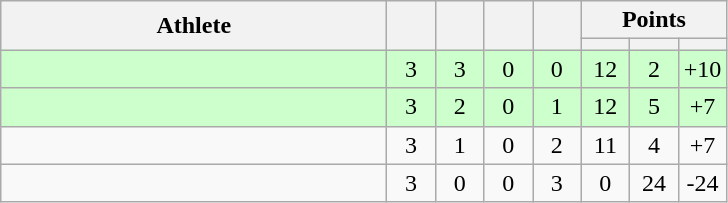<table class="wikitable" style="text-align: center; font-size:100% ">
<tr>
<th rowspan=2 width=250>Athlete</th>
<th rowspan=2 width=25></th>
<th rowspan=2 width=25></th>
<th rowspan=2 width=25></th>
<th rowspan=2 width=25></th>
<th colspan=3>Points</th>
</tr>
<tr>
<th width=25></th>
<th width=25></th>
<th width=25></th>
</tr>
<tr bgcolor="ccffcc">
<td align=left></td>
<td>3</td>
<td>3</td>
<td>0</td>
<td>0</td>
<td>12</td>
<td>2</td>
<td>+10</td>
</tr>
<tr bgcolor="ccffcc">
<td align=left></td>
<td>3</td>
<td>2</td>
<td>0</td>
<td>1</td>
<td>12</td>
<td>5</td>
<td>+7</td>
</tr>
<tr>
<td align=left></td>
<td>3</td>
<td>1</td>
<td>0</td>
<td>2</td>
<td>11</td>
<td>4</td>
<td>+7</td>
</tr>
<tr>
<td align=left></td>
<td>3</td>
<td>0</td>
<td>0</td>
<td>3</td>
<td>0</td>
<td>24</td>
<td>-24</td>
</tr>
</table>
